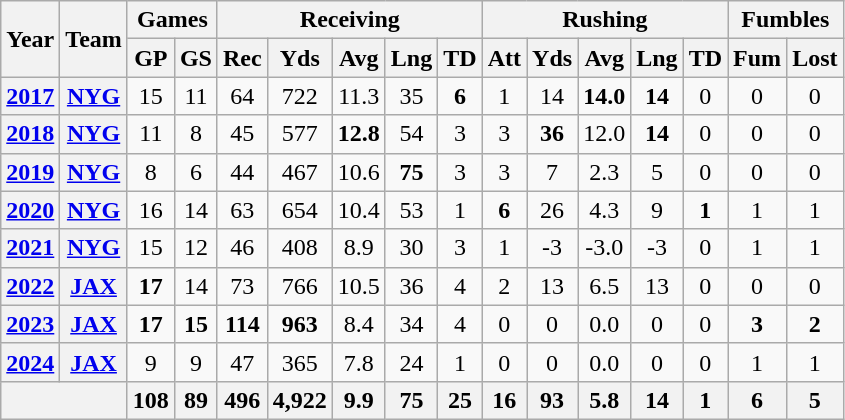<table class="wikitable" style="text-align:center;">
<tr>
<th rowspan="2">Year</th>
<th rowspan="2">Team</th>
<th colspan="2">Games</th>
<th colspan="5">Receiving</th>
<th colspan="5">Rushing</th>
<th colspan="2">Fumbles</th>
</tr>
<tr>
<th>GP</th>
<th>GS</th>
<th>Rec</th>
<th>Yds</th>
<th>Avg</th>
<th>Lng</th>
<th>TD</th>
<th>Att</th>
<th>Yds</th>
<th>Avg</th>
<th>Lng</th>
<th>TD</th>
<th>Fum</th>
<th>Lost</th>
</tr>
<tr>
<th><a href='#'>2017</a></th>
<th><a href='#'>NYG</a></th>
<td>15</td>
<td>11</td>
<td>64</td>
<td>722</td>
<td>11.3</td>
<td>35</td>
<td><strong>6</strong></td>
<td>1</td>
<td>14</td>
<td><strong>14.0</strong></td>
<td><strong>14</strong></td>
<td>0</td>
<td>0</td>
<td>0</td>
</tr>
<tr>
<th><a href='#'>2018</a></th>
<th><a href='#'>NYG</a></th>
<td>11</td>
<td>8</td>
<td>45</td>
<td>577</td>
<td><strong>12.8</strong></td>
<td>54</td>
<td>3</td>
<td>3</td>
<td><strong>36</strong></td>
<td>12.0</td>
<td><strong>14</strong></td>
<td>0</td>
<td>0</td>
<td>0</td>
</tr>
<tr>
<th><a href='#'>2019</a></th>
<th><a href='#'>NYG</a></th>
<td>8</td>
<td>6</td>
<td>44</td>
<td>467</td>
<td>10.6</td>
<td><strong>75</strong></td>
<td>3</td>
<td>3</td>
<td>7</td>
<td>2.3</td>
<td>5</td>
<td>0</td>
<td>0</td>
<td>0</td>
</tr>
<tr>
<th><a href='#'>2020</a></th>
<th><a href='#'>NYG</a></th>
<td>16</td>
<td>14</td>
<td>63</td>
<td>654</td>
<td>10.4</td>
<td>53</td>
<td>1</td>
<td><strong>6</strong></td>
<td>26</td>
<td>4.3</td>
<td>9</td>
<td><strong>1</strong></td>
<td>1</td>
<td>1</td>
</tr>
<tr>
<th><a href='#'>2021</a></th>
<th><a href='#'>NYG</a></th>
<td>15</td>
<td>12</td>
<td>46</td>
<td>408</td>
<td>8.9</td>
<td>30</td>
<td>3</td>
<td>1</td>
<td>-3</td>
<td>-3.0</td>
<td>-3</td>
<td>0</td>
<td>1</td>
<td>1</td>
</tr>
<tr>
<th><a href='#'>2022</a></th>
<th><a href='#'>JAX</a></th>
<td><strong>17</strong></td>
<td>14</td>
<td>73</td>
<td>766</td>
<td>10.5</td>
<td>36</td>
<td>4</td>
<td>2</td>
<td>13</td>
<td>6.5</td>
<td>13</td>
<td>0</td>
<td>0</td>
<td>0</td>
</tr>
<tr>
<th><a href='#'>2023</a></th>
<th><a href='#'>JAX</a></th>
<td><strong>17</strong></td>
<td><strong>15</strong></td>
<td><strong>114</strong></td>
<td><strong>963</strong></td>
<td>8.4</td>
<td>34</td>
<td>4</td>
<td>0</td>
<td>0</td>
<td>0.0</td>
<td>0</td>
<td>0</td>
<td><strong>3</strong></td>
<td><strong>2</strong></td>
</tr>
<tr>
<th><a href='#'>2024</a></th>
<th><a href='#'>JAX</a></th>
<td>9</td>
<td>9</td>
<td>47</td>
<td>365</td>
<td>7.8</td>
<td>24</td>
<td>1</td>
<td>0</td>
<td>0</td>
<td>0.0</td>
<td>0</td>
<td>0</td>
<td>1</td>
<td>1</td>
</tr>
<tr>
<th colspan="2"></th>
<th>108</th>
<th>89</th>
<th>496</th>
<th>4,922</th>
<th>9.9</th>
<th>75</th>
<th>25</th>
<th>16</th>
<th>93</th>
<th>5.8</th>
<th>14</th>
<th>1</th>
<th>6</th>
<th>5</th>
</tr>
</table>
